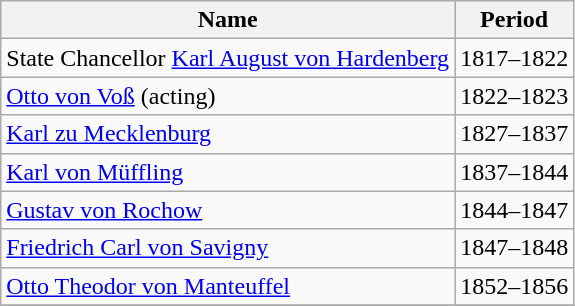<table class="wikitable">
<tr>
<th>Name</th>
<th>Period</th>
</tr>
<tr>
<td>State Chancellor <a href='#'>Karl August von Hardenberg</a></td>
<td>1817–1822</td>
</tr>
<tr>
<td><a href='#'>Otto von Voß</a> (acting)</td>
<td>1822–1823</td>
</tr>
<tr>
<td><a href='#'>Karl zu Mecklenburg</a></td>
<td>1827–1837</td>
</tr>
<tr>
<td><a href='#'>Karl von Müffling</a></td>
<td>1837–1844</td>
</tr>
<tr>
<td><a href='#'>Gustav von Rochow</a></td>
<td>1844–1847</td>
</tr>
<tr>
<td><a href='#'>Friedrich Carl von Savigny</a></td>
<td>1847–1848</td>
</tr>
<tr>
<td><a href='#'>Otto Theodor von Manteuffel</a></td>
<td>1852–1856</td>
</tr>
<tr>
</tr>
</table>
